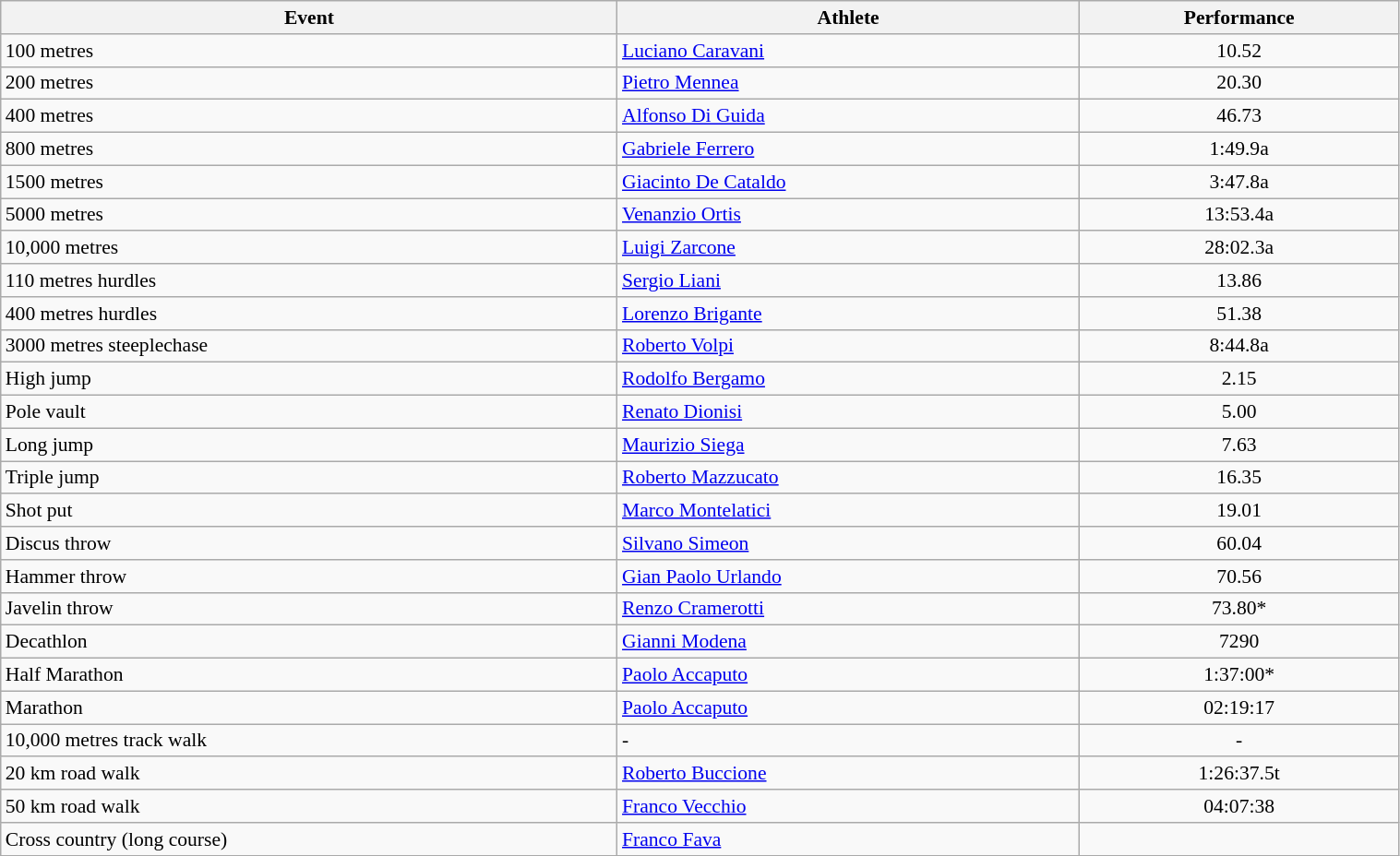<table class="wikitable" width=80% style="font-size:90%; text-align:left;">
<tr>
<th>Event</th>
<th>Athlete</th>
<th>Performance</th>
</tr>
<tr>
<td>100 metres</td>
<td><a href='#'>Luciano Caravani</a></td>
<td align=center>10.52</td>
</tr>
<tr>
<td>200 metres</td>
<td><a href='#'>Pietro Mennea</a></td>
<td align=center>20.30</td>
</tr>
<tr>
<td>400 metres</td>
<td><a href='#'>Alfonso Di Guida</a></td>
<td align=center>46.73</td>
</tr>
<tr>
<td>800 metres</td>
<td><a href='#'>Gabriele Ferrero</a></td>
<td align=center>1:49.9a</td>
</tr>
<tr>
<td>1500 metres</td>
<td><a href='#'>Giacinto De Cataldo</a></td>
<td align=center>3:47.8a</td>
</tr>
<tr>
<td>5000 metres</td>
<td><a href='#'>Venanzio Ortis</a></td>
<td align=center>13:53.4a</td>
</tr>
<tr>
<td>10,000 metres</td>
<td><a href='#'>Luigi Zarcone</a></td>
<td align=center>28:02.3a</td>
</tr>
<tr>
<td>110 metres hurdles</td>
<td><a href='#'>Sergio Liani</a></td>
<td align=center>13.86</td>
</tr>
<tr>
<td>400 metres hurdles</td>
<td><a href='#'>Lorenzo Brigante</a></td>
<td align=center>51.38</td>
</tr>
<tr>
<td>3000 metres steeplechase</td>
<td><a href='#'>Roberto Volpi</a></td>
<td align=center>8:44.8a</td>
</tr>
<tr>
<td>High jump</td>
<td><a href='#'>Rodolfo Bergamo</a></td>
<td align=center>2.15</td>
</tr>
<tr>
<td>Pole vault</td>
<td><a href='#'>Renato Dionisi</a></td>
<td align=center>5.00</td>
</tr>
<tr>
<td>Long jump</td>
<td><a href='#'>Maurizio Siega</a></td>
<td align=center>7.63</td>
</tr>
<tr>
<td>Triple jump</td>
<td><a href='#'>Roberto Mazzucato</a></td>
<td align=center>16.35</td>
</tr>
<tr>
<td>Shot put</td>
<td><a href='#'>Marco Montelatici</a></td>
<td align=center>19.01</td>
</tr>
<tr>
<td>Discus throw</td>
<td><a href='#'>Silvano Simeon</a></td>
<td align=center>60.04</td>
</tr>
<tr>
<td>Hammer throw</td>
<td><a href='#'>Gian Paolo Urlando</a></td>
<td align=center>70.56</td>
</tr>
<tr>
<td>Javelin throw</td>
<td><a href='#'>Renzo Cramerotti</a></td>
<td align=center>73.80*</td>
</tr>
<tr>
<td>Decathlon</td>
<td><a href='#'>Gianni Modena</a></td>
<td align=center>7290</td>
</tr>
<tr>
<td>Half Marathon</td>
<td><a href='#'>Paolo Accaputo</a></td>
<td align=center>1:37:00*</td>
</tr>
<tr>
<td>Marathon</td>
<td><a href='#'>Paolo Accaputo</a></td>
<td align=center>02:19:17</td>
</tr>
<tr>
<td>10,000 metres track walk</td>
<td>-</td>
<td align=center>-</td>
</tr>
<tr>
<td>20 km road walk</td>
<td><a href='#'>Roberto Buccione</a></td>
<td align=center>1:26:37.5t</td>
</tr>
<tr>
<td>50 km road walk</td>
<td><a href='#'>Franco Vecchio</a></td>
<td align=center>04:07:38</td>
</tr>
<tr>
<td>Cross country (long course)</td>
<td><a href='#'>Franco Fava</a></td>
<td align=center></td>
</tr>
</table>
